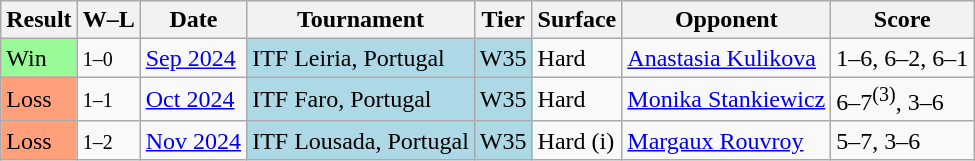<table class="sortable wikitable nowrap">
<tr>
<th>Result</th>
<th class=unsortable>W–L</th>
<th>Date</th>
<th>Tournament</th>
<th>Tier</th>
<th>Surface</th>
<th>Opponent</th>
<th class="unsortable">Score</th>
</tr>
<tr>
<td style="background:#98fb98;">Win</td>
<td><small>1–0</small></td>
<td><a href='#'>Sep 2024</a></td>
<td style="background:lightblue;">ITF Leiria, Portugal</td>
<td style="background:lightblue;">W35</td>
<td>Hard</td>
<td> <a href='#'>Anastasia Kulikova</a></td>
<td>1–6, 6–2, 6–1</td>
</tr>
<tr>
<td style="background:#FFA07A;">Loss</td>
<td><small>1–1</small></td>
<td><a href='#'>Oct 2024</a></td>
<td style="background:lightblue;">ITF Faro, Portugal</td>
<td style="background:lightblue;">W35</td>
<td>Hard</td>
<td> <a href='#'>Monika Stankiewicz</a></td>
<td>6–7<sup>(3)</sup>, 3–6</td>
</tr>
<tr>
<td style="background:#FFA07A;">Loss</td>
<td><small>1–2</small></td>
<td><a href='#'>Nov 2024</a></td>
<td style="background:lightblue;">ITF Lousada, Portugal</td>
<td style="background:lightblue;">W35</td>
<td>Hard (i)</td>
<td> <a href='#'>Margaux Rouvroy</a></td>
<td>5–7, 3–6</td>
</tr>
</table>
